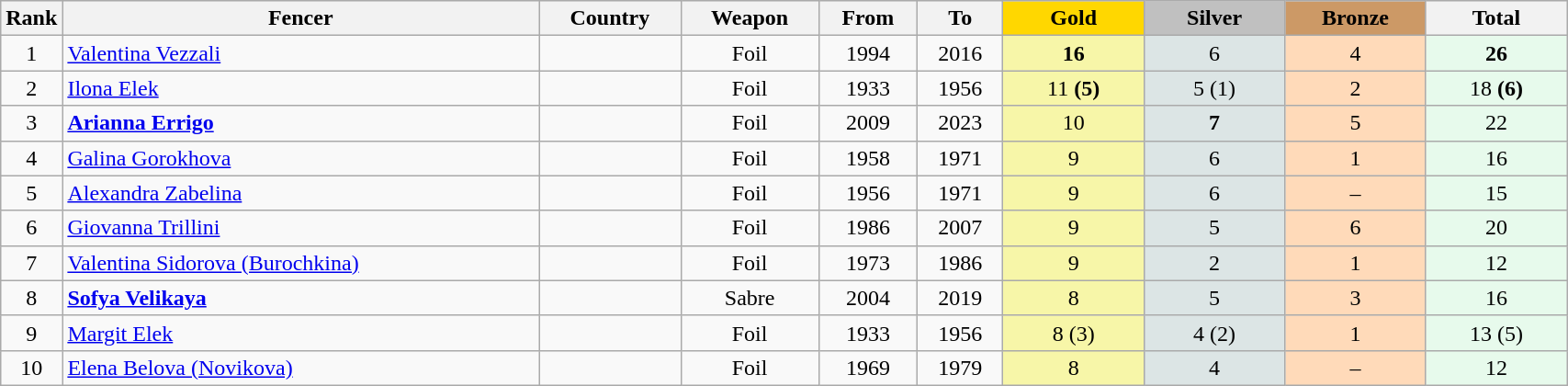<table class="wikitable plainrowheaders" width=90% style="text-align:center;">
<tr style="background-color:#EDEDED;">
<th class="hintergrundfarbe5" style="width:1em">Rank</th>
<th class="hintergrundfarbe5">Fencer</th>
<th class="hintergrundfarbe5">Country</th>
<th class="hintergrundfarbe5">Weapon</th>
<th class="hintergrundfarbe5">From</th>
<th class="hintergrundfarbe5">To</th>
<th style="background:    gold; width:9%">Gold</th>
<th style="background:  silver; width:9%">Silver</th>
<th style="background: #CC9966; width:9%">Bronze</th>
<th class="hintergrundfarbe5" style="width:9%">Total</th>
</tr>
<tr>
<td>1</td>
<td align="left"><a href='#'>Valentina Vezzali</a></td>
<td align="left"></td>
<td>Foil</td>
<td>1994</td>
<td>2016</td>
<td bgcolor="#F7F6A8"><strong>16</strong></td>
<td bgcolor="#DCE5E5">6</td>
<td bgcolor="#FFDAB9">4</td>
<td bgcolor="#E7FAEC"><strong>26</strong></td>
</tr>
<tr align="center">
<td>2</td>
<td align="left"><a href='#'>Ilona Elek</a></td>
<td align="left"></td>
<td>Foil</td>
<td>1933</td>
<td>1956</td>
<td bgcolor="#F7F6A8"> 11 <strong>(5)</strong></td>
<td bgcolor="#DCE5E5"> 5 (1)</td>
<td bgcolor="#FFDAB9">2</td>
<td bgcolor="#E7FAEC"> 18 <strong>(6)</strong></td>
</tr>
<tr align="center">
<td>3</td>
<td align="left"><strong><a href='#'>Arianna Errigo</a></strong></td>
<td align="left"></td>
<td>Foil</td>
<td>2009</td>
<td>2023</td>
<td bgcolor="#F7F6A8">10</td>
<td bgcolor="#DCE5E5"><strong>7</strong></td>
<td bgcolor="#FFDAB9">5</td>
<td bgcolor="#E7FAEC">22</td>
</tr>
<tr align="center">
<td>4</td>
<td align="left"><a href='#'>Galina Gorokhova</a></td>
<td align="left"></td>
<td>Foil</td>
<td>1958</td>
<td>1971</td>
<td bgcolor="#F7F6A8">9</td>
<td bgcolor="#DCE5E5">6</td>
<td bgcolor="#FFDAB9">1</td>
<td bgcolor="#E7FAEC">16</td>
</tr>
<tr align="center">
<td>5</td>
<td align="left"><a href='#'>Alexandra Zabelina</a></td>
<td align="left"></td>
<td>Foil</td>
<td>1956</td>
<td>1971</td>
<td bgcolor="#F7F6A8">9</td>
<td bgcolor="#DCE5E5">6</td>
<td bgcolor="#FFDAB9">–</td>
<td bgcolor="#E7FAEC">15</td>
</tr>
<tr align="center">
<td>6</td>
<td align="left"><a href='#'>Giovanna Trillini</a></td>
<td align="left"></td>
<td>Foil</td>
<td>1986</td>
<td>2007</td>
<td bgcolor="#F7F6A8">9</td>
<td bgcolor="#DCE5E5">5</td>
<td bgcolor="#FFDAB9">6</td>
<td bgcolor="#E7FAEC">20</td>
</tr>
<tr align="center">
<td>7</td>
<td align="left"><a href='#'>Valentina Sidorova (Burochkina)</a></td>
<td align="left"></td>
<td>Foil</td>
<td>1973</td>
<td>1986</td>
<td bgcolor="#F7F6A8">9</td>
<td bgcolor="#DCE5E5">2</td>
<td bgcolor="#FFDAB9">1</td>
<td bgcolor="#E7FAEC">12</td>
</tr>
<tr align="center">
<td>8</td>
<td align="left"><strong><a href='#'>Sofya Velikaya</a></strong></td>
<td align="left"></td>
<td>Sabre</td>
<td>2004</td>
<td>2019</td>
<td bgcolor="#F7F6A8">8</td>
<td bgcolor="#DCE5E5">5</td>
<td bgcolor="#FFDAB9">3</td>
<td bgcolor="#E7FAEC">16</td>
</tr>
<tr align="center">
<td>9</td>
<td align="left"><a href='#'>Margit Elek</a></td>
<td align="left"></td>
<td>Foil</td>
<td>1933</td>
<td>1956</td>
<td bgcolor="#F7F6A8"> 8 (3)</td>
<td bgcolor="#DCE5E5"> 4 (2)</td>
<td bgcolor="#FFDAB9">1</td>
<td bgcolor="#E7FAEC"> 13 (5)</td>
</tr>
<tr align="center">
<td>10</td>
<td align="left"><a href='#'>Elena Belova (Novikova)</a></td>
<td align="left"></td>
<td>Foil</td>
<td>1969</td>
<td>1979</td>
<td bgcolor="#F7F6A8">8</td>
<td bgcolor="#DCE5E5">4</td>
<td bgcolor="#FFDAB9">–</td>
<td bgcolor="#E7FAEC">12</td>
</tr>
</table>
